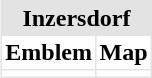<table border="0" cellpadding="2" cellspacing="1" align="right" style="margin-left:1em; background:#e3e3e3;">
<tr>
<th colspan="2">Inzersdorf</th>
</tr>
<tr bgcolor="#FFFFFF">
<th>Emblem</th>
<th>Map</th>
</tr>
<tr --- bgcolor="#FFFFFF">
<td></td>
<td></td>
</tr>
</table>
